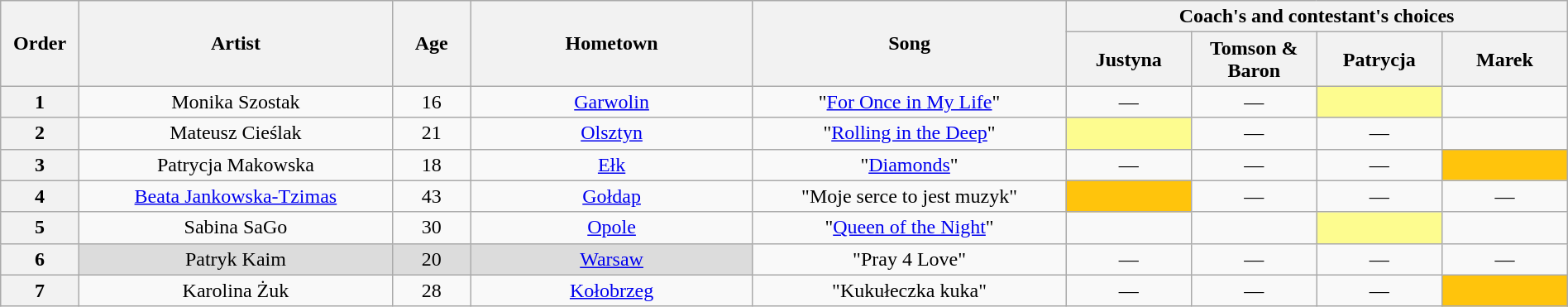<table class="wikitable" style="text-align:center; width:100%;">
<tr>
<th scope="col" rowspan="2" width="05%">Order</th>
<th scope="col" rowspan="2" width="20%">Artist</th>
<th scope="col" rowspan="2" width="05%">Age</th>
<th scope="col" rowspan="2" width="18%">Hometown</th>
<th scope="col" rowspan="2" width="20%">Song</th>
<th scope="col" colspan="4" width="32%">Coach's and contestant's choices</th>
</tr>
<tr>
<th width="08%">Justyna</th>
<th width="08%">Tomson & Baron</th>
<th width="08%">Patrycja</th>
<th width="08%">Marek</th>
</tr>
<tr>
<th>1</th>
<td>Monika Szostak</td>
<td>16</td>
<td><a href='#'>Garwolin</a></td>
<td>"<a href='#'>For Once in My Life</a>"</td>
<td>—</td>
<td>—</td>
<td style="background:#fdfc8f;"><strong></strong></td>
<td><strong></strong></td>
</tr>
<tr>
<th>2</th>
<td>Mateusz Cieślak</td>
<td>21</td>
<td><a href='#'>Olsztyn</a></td>
<td>"<a href='#'>Rolling in the Deep</a>"</td>
<td style="background:#fdfc8f;"><strong></strong></td>
<td>—</td>
<td>—</td>
<td><strong></strong></td>
</tr>
<tr>
<th>3</th>
<td>Patrycja Makowska</td>
<td>18</td>
<td><a href='#'>Ełk</a></td>
<td>"<a href='#'>Diamonds</a>"</td>
<td>—</td>
<td>—</td>
<td>—</td>
<td style="background-color:#FFC40C;"><strong></strong></td>
</tr>
<tr>
<th>4</th>
<td><a href='#'>Beata Jankowska-Tzimas</a></td>
<td>43</td>
<td><a href='#'>Gołdap</a></td>
<td>"Moje serce to jest muzyk"</td>
<td style="background-color:#FFC40C;"><strong></strong></td>
<td>—</td>
<td>—</td>
<td>—</td>
</tr>
<tr>
<th>5</th>
<td>Sabina SaGo</td>
<td>30</td>
<td><a href='#'>Opole</a></td>
<td>"<a href='#'>Queen of the Night</a>"</td>
<td><strong></strong></td>
<td><strong></strong></td>
<td style="background:#fdfc8f;"><strong></strong></td>
<td><strong></strong></td>
</tr>
<tr>
<th>6</th>
<td style="background:#DCDCDC;">Patryk Kaim</td>
<td style="background:#DCDCDC;">20</td>
<td style="background:#DCDCDC;"><a href='#'>Warsaw</a></td>
<td>"Pray 4 Love"</td>
<td>—</td>
<td>—</td>
<td>—</td>
<td>—</td>
</tr>
<tr>
<th>7</th>
<td>Karolina Żuk</td>
<td>28</td>
<td><a href='#'>Kołobrzeg</a></td>
<td>"Kukułeczka kuka"</td>
<td>—</td>
<td>—</td>
<td>—</td>
<td style="background-color:#FFC40C;"><strong></strong></td>
</tr>
</table>
